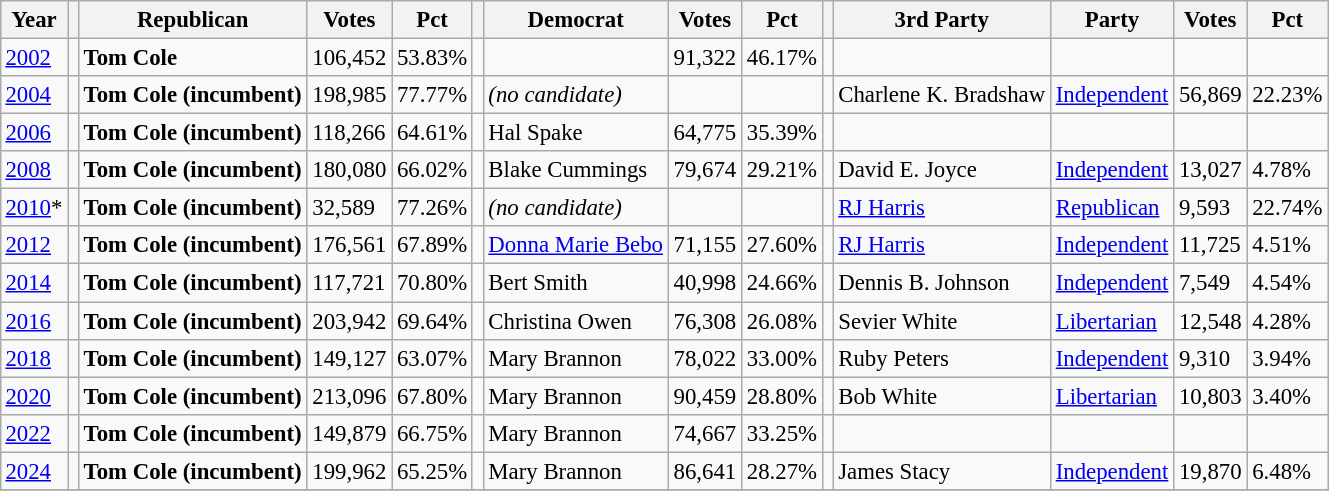<table class="wikitable" style="margin:0.5em ; font-size:95%">
<tr>
<th>Year</th>
<th></th>
<th>Republican</th>
<th>Votes</th>
<th>Pct</th>
<th></th>
<th>Democrat</th>
<th>Votes</th>
<th>Pct</th>
<th></th>
<th>3rd Party</th>
<th>Party</th>
<th>Votes</th>
<th>Pct</th>
</tr>
<tr>
<td><a href='#'>2002</a></td>
<td></td>
<td><strong>Tom Cole</strong></td>
<td>106,452</td>
<td>53.83%</td>
<td></td>
<td></td>
<td>91,322</td>
<td>46.17%</td>
<td></td>
<td></td>
<td></td>
<td></td>
<td></td>
</tr>
<tr>
<td><a href='#'>2004</a></td>
<td></td>
<td><strong>Tom Cole</strong> <strong>(incumbent)</strong></td>
<td>198,985</td>
<td>77.77%</td>
<td></td>
<td><em>(no candidate)</em></td>
<td></td>
<td></td>
<td></td>
<td>Charlene K. Bradshaw</td>
<td><a href='#'>Independent</a></td>
<td>56,869</td>
<td>22.23%</td>
</tr>
<tr>
<td><a href='#'>2006</a></td>
<td></td>
<td><strong>Tom Cole</strong> <strong>(incumbent)</strong></td>
<td>118,266</td>
<td>64.61%</td>
<td></td>
<td>Hal Spake</td>
<td>64,775</td>
<td>35.39%</td>
<td></td>
<td></td>
<td></td>
<td></td>
<td></td>
</tr>
<tr>
<td><a href='#'>2008</a></td>
<td></td>
<td><strong>Tom Cole</strong> <strong>(incumbent)</strong></td>
<td>180,080</td>
<td>66.02%</td>
<td></td>
<td>Blake Cummings</td>
<td>79,674</td>
<td>29.21%</td>
<td></td>
<td>David E. Joyce</td>
<td><a href='#'>Independent</a></td>
<td>13,027</td>
<td>4.78%</td>
</tr>
<tr>
<td><a href='#'>2010</a>*</td>
<td></td>
<td><strong>Tom Cole</strong> <strong>(incumbent)</strong></td>
<td>32,589</td>
<td>77.26%</td>
<td></td>
<td><em>(no candidate)</em></td>
<td></td>
<td></td>
<td></td>
<td><a href='#'>RJ Harris</a></td>
<td><a href='#'>Republican</a></td>
<td>9,593</td>
<td>22.74%</td>
</tr>
<tr>
<td><a href='#'>2012</a></td>
<td></td>
<td><strong>Tom Cole</strong> <strong>(incumbent)</strong></td>
<td>176,561</td>
<td>67.89%</td>
<td></td>
<td><a href='#'>Donna Marie Bebo</a></td>
<td>71,155</td>
<td>27.60%</td>
<td></td>
<td><a href='#'>RJ Harris</a></td>
<td><a href='#'>Independent</a></td>
<td>11,725</td>
<td>4.51%</td>
</tr>
<tr>
<td><a href='#'>2014</a></td>
<td></td>
<td><strong>Tom Cole</strong> <strong>(incumbent)</strong></td>
<td>117,721</td>
<td>70.80%</td>
<td></td>
<td>Bert Smith</td>
<td>40,998</td>
<td>24.66%</td>
<td></td>
<td>Dennis B. Johnson</td>
<td><a href='#'>Independent</a></td>
<td>7,549</td>
<td>4.54%</td>
</tr>
<tr>
<td><a href='#'>2016</a></td>
<td></td>
<td><strong>Tom Cole</strong> <strong>(incumbent)</strong></td>
<td>203,942</td>
<td>69.64%</td>
<td></td>
<td>Christina Owen</td>
<td>76,308</td>
<td>26.08%</td>
<td></td>
<td>Sevier White</td>
<td><a href='#'>Libertarian</a></td>
<td>12,548</td>
<td>4.28%</td>
</tr>
<tr>
<td><a href='#'>2018</a></td>
<td></td>
<td><strong>Tom Cole</strong> <strong>(incumbent)</strong></td>
<td>149,127</td>
<td>63.07%</td>
<td></td>
<td>Mary Brannon</td>
<td>78,022</td>
<td>33.00%</td>
<td></td>
<td>Ruby Peters</td>
<td><a href='#'>Independent</a></td>
<td>9,310</td>
<td>3.94%</td>
</tr>
<tr>
<td><a href='#'>2020</a></td>
<td></td>
<td><strong>Tom Cole</strong> <strong>(incumbent)</strong></td>
<td>213,096</td>
<td>67.80%</td>
<td></td>
<td>Mary Brannon</td>
<td>90,459</td>
<td>28.80%</td>
<td></td>
<td>Bob White</td>
<td><a href='#'>Libertarian</a></td>
<td>10,803</td>
<td>3.40%</td>
</tr>
<tr>
<td><a href='#'>2022</a></td>
<td></td>
<td><strong>Tom Cole</strong> <strong>(incumbent)</strong></td>
<td>149,879</td>
<td>66.75%</td>
<td></td>
<td>Mary Brannon</td>
<td>74,667</td>
<td>33.25%</td>
<td></td>
<td></td>
<td></td>
<td></td>
<td></td>
</tr>
<tr>
<td><a href='#'>2024</a></td>
<td></td>
<td><strong>Tom Cole (incumbent)</strong></td>
<td>199,962</td>
<td>65.25%</td>
<td></td>
<td>Mary Brannon</td>
<td>86,641</td>
<td>28.27%</td>
<td></td>
<td>James Stacy</td>
<td><a href='#'>Independent</a></td>
<td>19,870</td>
<td>6.48%</td>
</tr>
<tr>
</tr>
</table>
